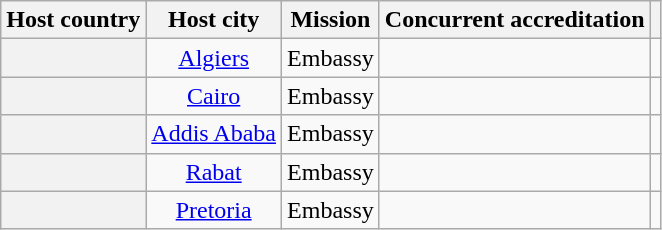<table class="wikitable plainrowheaders" style="text-align:center;">
<tr>
<th scope="col">Host country</th>
<th scope="col">Host city</th>
<th scope="col">Mission</th>
<th scope="col">Concurrent accreditation</th>
<th scope="col"></th>
</tr>
<tr>
<th scope="row"></th>
<td><a href='#'>Algiers</a></td>
<td>Embassy</td>
<td></td>
<td></td>
</tr>
<tr>
<th scope="row"></th>
<td><a href='#'>Cairo</a></td>
<td>Embassy</td>
<td></td>
<td></td>
</tr>
<tr>
<th scope="row"></th>
<td><a href='#'>Addis Ababa</a></td>
<td>Embassy</td>
<td></td>
<td></td>
</tr>
<tr>
<th scope="row"></th>
<td><a href='#'>Rabat</a></td>
<td>Embassy</td>
<td></td>
<td></td>
</tr>
<tr>
<th scope="row"></th>
<td><a href='#'>Pretoria</a></td>
<td>Embassy</td>
<td></td>
<td></td>
</tr>
</table>
